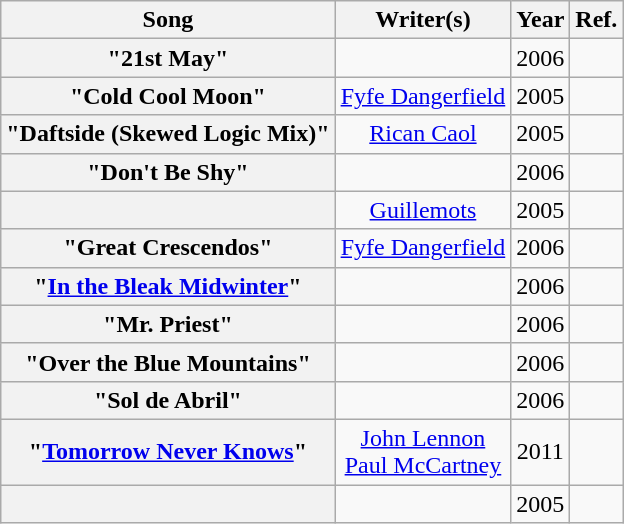<table class="wikitable sortable plainrowheaders" style="text-align:center;">
<tr>
<th scope=col>Song</th>
<th scope=col class=unsortable>Writer(s)</th>
<th scope=col>Year</th>
<th scope=col class=unsortable>Ref.</th>
</tr>
<tr>
<th scope=row>"21st May"</th>
<td></td>
<td>2006</td>
<td></td>
</tr>
<tr>
<th scope=row>"Cold Cool Moon"</th>
<td><a href='#'>Fyfe Dangerfield</a></td>
<td>2005</td>
<td></td>
</tr>
<tr>
<th scope=row>"Daftside (Skewed Logic Mix)"</th>
<td><a href='#'>Rican Caol</a></td>
<td>2005</td>
<td></td>
</tr>
<tr>
<th scope=row>"Don't Be Shy"</th>
<td></td>
<td>2006</td>
<td></td>
</tr>
<tr>
<th scope=row></th>
<td><a href='#'>Guillemots</a></td>
<td>2005</td>
<td></td>
</tr>
<tr>
<th scope=row>"Great Crescendos"</th>
<td><a href='#'>Fyfe Dangerfield</a></td>
<td>2006</td>
<td></td>
</tr>
<tr>
<th scope=row>"<a href='#'>In the Bleak Midwinter</a>"</th>
<td></td>
<td>2006</td>
<td></td>
</tr>
<tr>
<th scope=row>"Mr. Priest"</th>
<td></td>
<td>2006</td>
<td></td>
</tr>
<tr>
<th scope=row>"Over the Blue Mountains"</th>
<td></td>
<td>2006</td>
<td></td>
</tr>
<tr>
<th scope=row>"Sol de Abril"</th>
<td></td>
<td>2006</td>
<td></td>
</tr>
<tr>
<th scope=row>"<a href='#'>Tomorrow Never Knows</a>"</th>
<td><a href='#'>John Lennon</a><br><a href='#'>Paul McCartney</a></td>
<td>2011</td>
<td></td>
</tr>
<tr>
<th scope=row></th>
<td></td>
<td>2005</td>
<td></td>
</tr>
</table>
